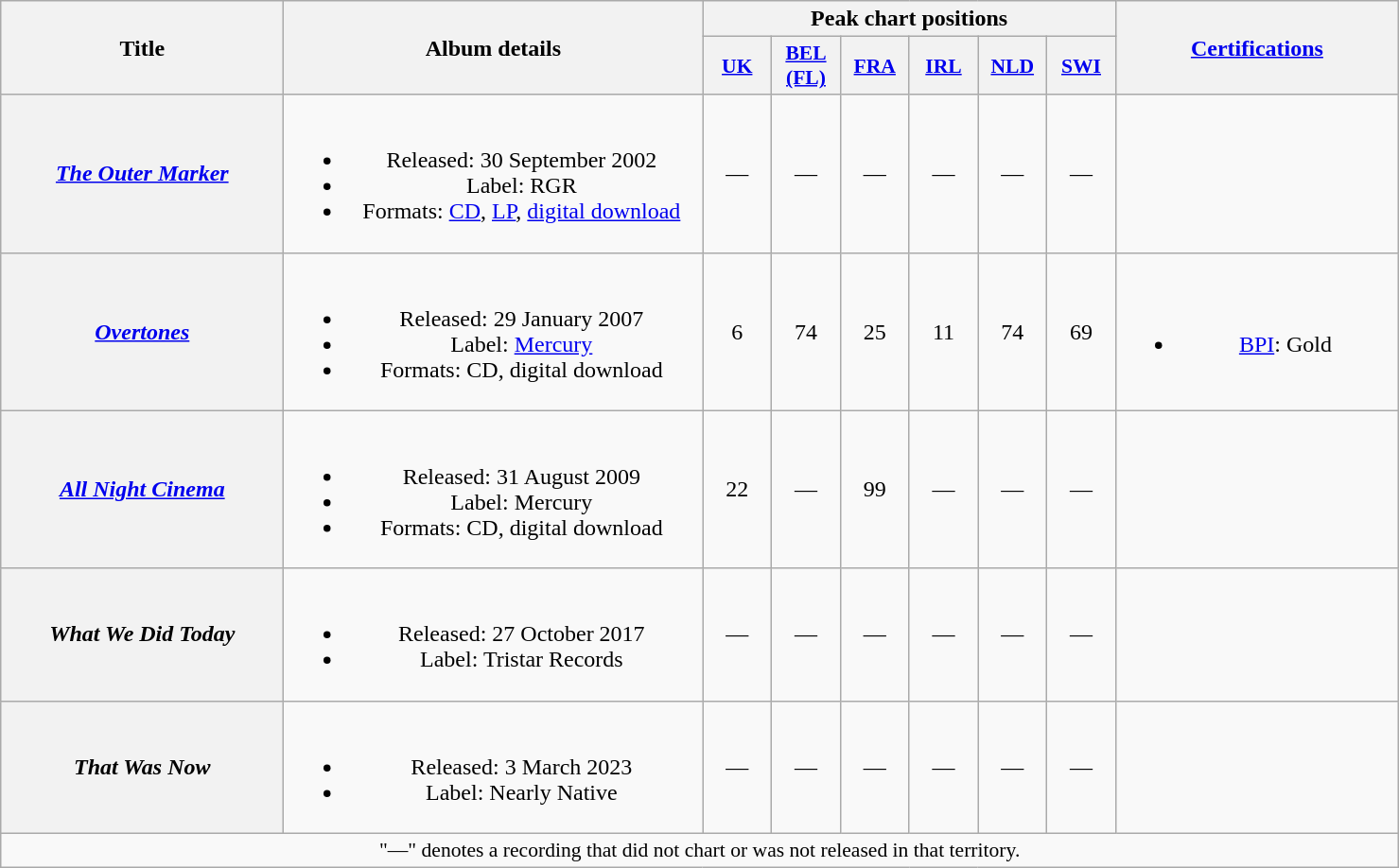<table class="wikitable plainrowheaders" style="text-align:center;" border="1">
<tr>
<th scope="col" rowspan="2" style="width:12em;">Title</th>
<th scope="col" rowspan="2" style="width:18em;">Album details</th>
<th scope="col" colspan="6">Peak chart positions</th>
<th scope="col" rowspan="2" style="width:12em;"><a href='#'>Certifications</a></th>
</tr>
<tr>
<th scope="col" style="width:2.9em;font-size:90%;"><a href='#'>UK</a><br></th>
<th scope="col" style="width:2.9em;font-size:90%;"><a href='#'>BEL<br>(FL)</a><br></th>
<th scope="col" style="width:2.9em;font-size:90%;"><a href='#'>FRA</a><br></th>
<th scope="col" style="width:2.9em;font-size:90%;"><a href='#'>IRL</a><br></th>
<th scope="col" style="width:2.9em;font-size:90%;"><a href='#'>NLD</a><br></th>
<th scope="col" style="width:2.9em;font-size:90%;"><a href='#'>SWI</a><br></th>
</tr>
<tr>
<th scope="row"><em><a href='#'>The Outer Marker</a></em></th>
<td><br><ul><li>Released: 30 September 2002</li><li>Label: RGR</li><li>Formats: <a href='#'>CD</a>, <a href='#'>LP</a>, <a href='#'>digital download</a></li></ul></td>
<td>—</td>
<td>—</td>
<td>—</td>
<td>—</td>
<td>—</td>
<td>—</td>
<td></td>
</tr>
<tr>
<th scope="row"><em><a href='#'>Overtones</a></em></th>
<td><br><ul><li>Released: 29 January 2007</li><li>Label: <a href='#'>Mercury</a></li><li>Formats: CD, digital download</li></ul></td>
<td>6</td>
<td>74</td>
<td>25</td>
<td>11</td>
<td>74</td>
<td>69</td>
<td><br><ul><li><a href='#'>BPI</a>: Gold</li></ul></td>
</tr>
<tr>
<th scope="row"><em><a href='#'>All Night Cinema</a></em></th>
<td><br><ul><li>Released: 31 August 2009</li><li>Label: Mercury</li><li>Formats: CD, digital download</li></ul></td>
<td>22</td>
<td>—</td>
<td>99</td>
<td>—</td>
<td>—</td>
<td>—</td>
<td></td>
</tr>
<tr>
<th scope="row"><em>What We Did Today</em></th>
<td><br><ul><li>Released: 27 October 2017</li><li>Label: Tristar Records</li></ul></td>
<td>—</td>
<td>—</td>
<td>—</td>
<td>—</td>
<td>—</td>
<td>—</td>
<td></td>
</tr>
<tr>
<th scope="row"><em>That Was Now</em></th>
<td><br><ul><li>Released: 3 March 2023</li><li>Label: Nearly Native</li></ul></td>
<td>—</td>
<td>—</td>
<td>—</td>
<td>—</td>
<td>—</td>
<td>—</td>
<td></td>
</tr>
<tr>
<td colspan="14" style="font-size:90%">"—" denotes a recording that did not chart or was not released in that territory.</td>
</tr>
</table>
